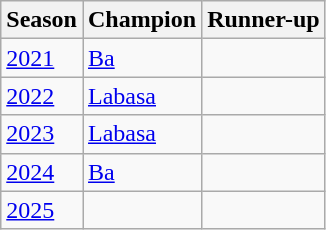<table class="wikitable sortable">
<tr>
<th>Season</th>
<th>Champion</th>
<th>Runner-up</th>
</tr>
<tr>
<td><a href='#'>2021</a></td>
<td><a href='#'>Ba</a></td>
<td></td>
</tr>
<tr>
<td><a href='#'>2022</a></td>
<td><a href='#'>Labasa</a></td>
<td></td>
</tr>
<tr>
<td><a href='#'>2023</a></td>
<td><a href='#'>Labasa</a></td>
<td></td>
</tr>
<tr>
<td><a href='#'>2024</a></td>
<td><a href='#'>Ba</a></td>
<td></td>
</tr>
<tr>
<td><a href='#'>2025</a></td>
<td></td>
<td></td>
</tr>
</table>
